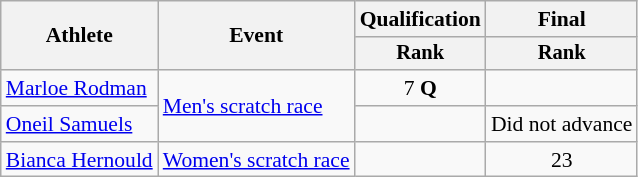<table class="wikitable" style="font-size:90%;">
<tr>
<th rowspan=2>Athlete</th>
<th rowspan=2>Event</th>
<th>Qualification</th>
<th>Final</th>
</tr>
<tr style="font-size:95%">
<th>Rank</th>
<th>Rank</th>
</tr>
<tr align=center>
<td align=left><a href='#'>Marloe Rodman</a></td>
<td align=left rowspan=2><a href='#'>Men's scratch race</a></td>
<td>7 <strong>Q</strong></td>
<td></td>
</tr>
<tr align=center>
<td align=left><a href='#'>Oneil Samuels</a></td>
<td></td>
<td>Did not advance</td>
</tr>
<tr align=center>
<td align=left><a href='#'>Bianca Hernould</a></td>
<td align=left><a href='#'>Women's scratch race</a></td>
<td></td>
<td>23</td>
</tr>
</table>
